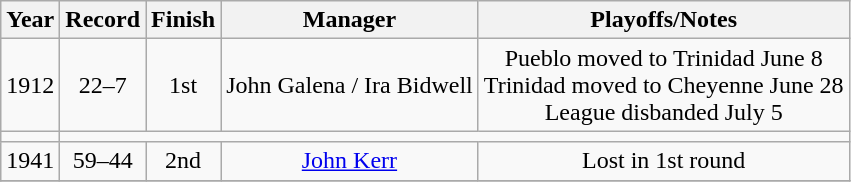<table class="wikitable" style="text-align:center">
<tr>
<th>Year</th>
<th>Record</th>
<th>Finish</th>
<th>Manager</th>
<th>Playoffs/Notes</th>
</tr>
<tr align=center>
<td>1912</td>
<td>22–7</td>
<td>1st</td>
<td>John Galena / Ira Bidwell</td>
<td>Pueblo moved to Trinidad June 8<br> Trinidad moved to Cheyenne June 28<br>League disbanded July 5</td>
</tr>
<tr align=center>
<td></td>
</tr>
<tr align=center>
<td>1941</td>
<td>59–44</td>
<td>2nd</td>
<td><a href='#'>John Kerr</a></td>
<td>Lost in 1st round</td>
</tr>
<tr align=center>
</tr>
</table>
